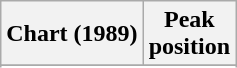<table class="wikitable sortable">
<tr>
<th align="left">Chart (1989)</th>
<th align="center">Peak<br>position</th>
</tr>
<tr>
</tr>
<tr>
</tr>
</table>
